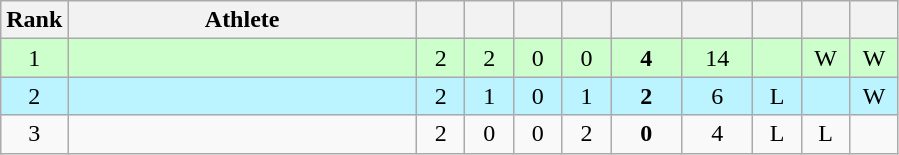<table class="wikitable" style="text-align: center;">
<tr>
<th width=25>Rank</th>
<th width=225>Athlete</th>
<th width=25></th>
<th width=25></th>
<th width=25></th>
<th width=25></th>
<th width=40></th>
<th width=40></th>
<th width=25></th>
<th width=25></th>
<th width=25></th>
</tr>
<tr bgcolor=ccffcc>
<td>1</td>
<td align=left></td>
<td>2</td>
<td>2</td>
<td>0</td>
<td>0</td>
<td><strong>4</strong></td>
<td>14</td>
<td></td>
<td>W</td>
<td>W</td>
</tr>
<tr bgcolor=bbf3ff>
<td>2</td>
<td align=left></td>
<td>2</td>
<td>1</td>
<td>0</td>
<td>1</td>
<td><strong>2</strong></td>
<td>6</td>
<td>L</td>
<td></td>
<td>W</td>
</tr>
<tr>
<td>3</td>
<td align=left></td>
<td>2</td>
<td>0</td>
<td>0</td>
<td>2</td>
<td><strong>0</strong></td>
<td>4</td>
<td>L</td>
<td>L</td>
<td></td>
</tr>
</table>
